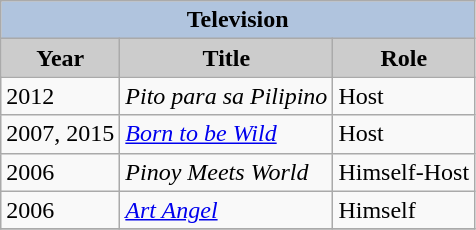<table class="wikitable">
<tr align="center">
<th colspan=4 style="background:#B0C4DE;">Television</th>
</tr>
<tr align="center">
<th style="background: #CCCCCC;">Year</th>
<th style="background: #CCCCCC;">Title</th>
<th style="background: #CCCCCC;">Role</th>
</tr>
<tr>
<td>2012</td>
<td><em>Pito para sa Pilipino</em></td>
<td>Host</td>
</tr>
<tr>
<td>2007, 2015</td>
<td><em><a href='#'>Born to be Wild</a></em></td>
<td>Host</td>
</tr>
<tr>
<td>2006</td>
<td><em>Pinoy Meets World</em></td>
<td>Himself-Host</td>
</tr>
<tr>
<td>2006</td>
<td><em><a href='#'>Art Angel</a></em></td>
<td>Himself</td>
</tr>
<tr>
</tr>
</table>
